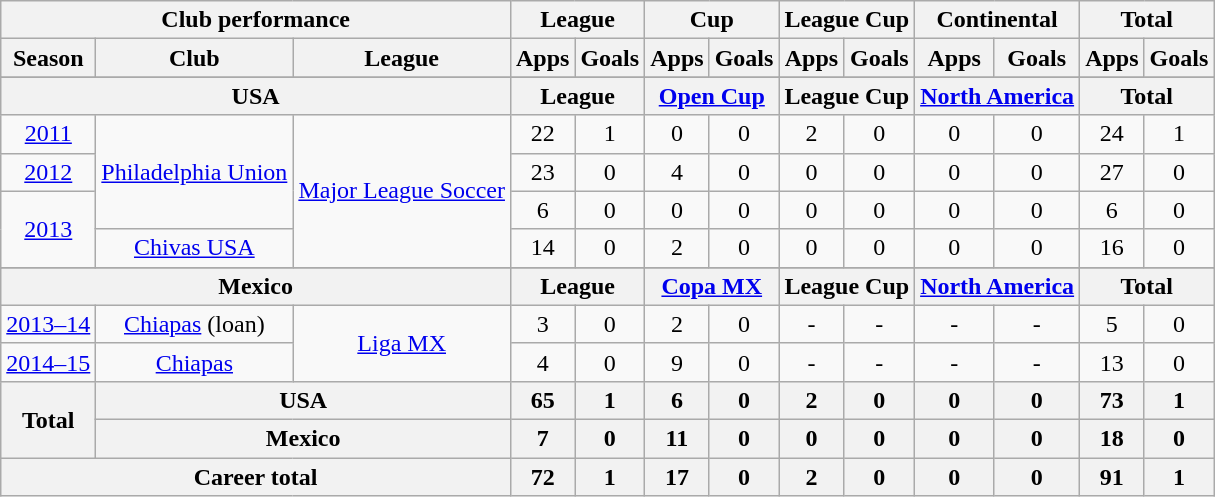<table class="wikitable" style="text-align:center">
<tr>
<th colspan=3>Club performance</th>
<th colspan=2>League</th>
<th colspan=2>Cup</th>
<th colspan=2>League Cup</th>
<th colspan=2>Continental</th>
<th colspan=2>Total</th>
</tr>
<tr>
<th>Season</th>
<th>Club</th>
<th>League</th>
<th>Apps</th>
<th>Goals</th>
<th>Apps</th>
<th>Goals</th>
<th>Apps</th>
<th>Goals</th>
<th>Apps</th>
<th>Goals</th>
<th>Apps</th>
<th>Goals</th>
</tr>
<tr>
</tr>
<tr>
<th colspan=3>USA</th>
<th colspan=2>League</th>
<th colspan=2><a href='#'>Open Cup</a></th>
<th colspan=2>League Cup</th>
<th colspan=2><a href='#'>North America</a></th>
<th colspan=2>Total</th>
</tr>
<tr>
<td><a href='#'>2011</a></td>
<td rowspan="3"><a href='#'>Philadelphia Union</a></td>
<td rowspan="4"><a href='#'>Major League Soccer</a></td>
<td>22</td>
<td>1</td>
<td>0</td>
<td>0</td>
<td>2</td>
<td>0</td>
<td>0</td>
<td>0</td>
<td>24</td>
<td>1</td>
</tr>
<tr>
<td><a href='#'>2012</a></td>
<td>23</td>
<td>0</td>
<td>4</td>
<td>0</td>
<td>0</td>
<td>0</td>
<td>0</td>
<td>0</td>
<td>27</td>
<td>0</td>
</tr>
<tr>
<td rowspan="2"><a href='#'>2013</a></td>
<td>6</td>
<td>0</td>
<td>0</td>
<td>0</td>
<td>0</td>
<td>0</td>
<td>0</td>
<td>0</td>
<td>6</td>
<td>0</td>
</tr>
<tr>
<td rowspan="1"><a href='#'>Chivas USA</a></td>
<td>14</td>
<td>0</td>
<td>2</td>
<td>0</td>
<td>0</td>
<td>0</td>
<td>0</td>
<td>0</td>
<td>16</td>
<td>0</td>
</tr>
<tr>
</tr>
<tr>
<th colspan=3>Mexico</th>
<th colspan=2>League</th>
<th colspan=2><a href='#'>Copa MX</a></th>
<th colspan=2>League Cup</th>
<th colspan=2><a href='#'>North America</a></th>
<th colspan=2>Total</th>
</tr>
<tr>
<td><a href='#'>2013–14</a></td>
<td><a href='#'>Chiapas</a> (loan)</td>
<td rowspan="2"><a href='#'>Liga MX</a></td>
<td>3</td>
<td>0</td>
<td>2</td>
<td>0</td>
<td>-</td>
<td>-</td>
<td>-</td>
<td>-</td>
<td>5</td>
<td>0</td>
</tr>
<tr>
<td><a href='#'>2014–15</a></td>
<td><a href='#'>Chiapas</a></td>
<td>4</td>
<td>0</td>
<td>9</td>
<td>0</td>
<td>-</td>
<td>-</td>
<td>-</td>
<td>-</td>
<td>13</td>
<td>0</td>
</tr>
<tr>
<th rowspan=2>Total</th>
<th colspan=2>USA</th>
<th>65</th>
<th>1</th>
<th>6</th>
<th>0</th>
<th>2</th>
<th>0</th>
<th>0</th>
<th>0</th>
<th>73</th>
<th>1</th>
</tr>
<tr>
<th colspan=2>Mexico</th>
<th>7</th>
<th>0</th>
<th>11</th>
<th>0</th>
<th>0</th>
<th>0</th>
<th>0</th>
<th>0</th>
<th>18</th>
<th>0</th>
</tr>
<tr>
<th colspan=3>Career total</th>
<th>72</th>
<th>1</th>
<th>17</th>
<th>0</th>
<th>2</th>
<th>0</th>
<th>0</th>
<th>0</th>
<th>91</th>
<th>1</th>
</tr>
</table>
